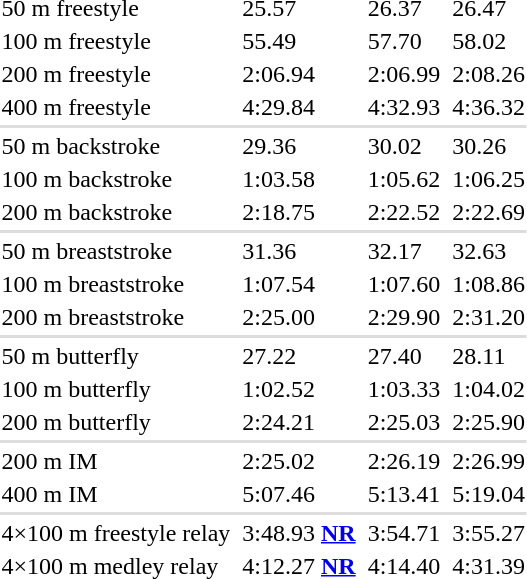<table>
<tr>
<td>50 m freestyle</td>
<td></td>
<td>25.57</td>
<td></td>
<td>26.37</td>
<td></td>
<td>26.47</td>
</tr>
<tr>
<td>100 m freestyle</td>
<td></td>
<td>55.49</td>
<td></td>
<td>57.70</td>
<td></td>
<td>58.02</td>
</tr>
<tr>
<td>200 m freestyle</td>
<td></td>
<td>2:06.94</td>
<td></td>
<td>2:06.99</td>
<td></td>
<td>2:08.26</td>
</tr>
<tr>
<td>400 m freestyle</td>
<td></td>
<td>4:29.84</td>
<td></td>
<td>4:32.93</td>
<td></td>
<td>4:36.32</td>
</tr>
<tr bgcolor=#DDDDDD>
<td colspan=7></td>
</tr>
<tr>
<td>50 m backstroke</td>
<td></td>
<td>29.36</td>
<td></td>
<td>30.02</td>
<td></td>
<td>30.26</td>
</tr>
<tr>
<td>100 m backstroke</td>
<td></td>
<td>1:03.58</td>
<td></td>
<td>1:05.62</td>
<td></td>
<td>1:06.25</td>
</tr>
<tr>
<td>200 m backstroke</td>
<td></td>
<td>2:18.75</td>
<td></td>
<td>2:22.52</td>
<td></td>
<td>2:22.69</td>
</tr>
<tr bgcolor=#DDDDDD>
<td colspan=7></td>
</tr>
<tr>
<td>50 m breaststroke</td>
<td></td>
<td>31.36</td>
<td></td>
<td>32.17</td>
<td></td>
<td>32.63</td>
</tr>
<tr>
<td>100 m breaststroke</td>
<td></td>
<td>1:07.54</td>
<td></td>
<td>1:07.60</td>
<td></td>
<td>1:08.86</td>
</tr>
<tr>
<td>200 m breaststroke</td>
<td></td>
<td>2:25.00</td>
<td></td>
<td>2:29.90</td>
<td></td>
<td>2:31.20</td>
</tr>
<tr bgcolor=#DDDDDD>
<td colspan=7></td>
</tr>
<tr>
<td>50 m butterfly</td>
<td></td>
<td>27.22</td>
<td></td>
<td>27.40</td>
<td></td>
<td>28.11</td>
</tr>
<tr>
<td>100 m butterfly</td>
<td></td>
<td>1:02.52</td>
<td></td>
<td>1:03.33</td>
<td></td>
<td>1:04.02</td>
</tr>
<tr>
<td>200 m butterfly</td>
<td></td>
<td>2:24.21</td>
<td></td>
<td>2:25.03</td>
<td></td>
<td>2:25.90</td>
</tr>
<tr bgcolor=#DDDDDD>
<td colspan=7></td>
</tr>
<tr>
<td>200 m IM</td>
<td></td>
<td>2:25.02</td>
<td></td>
<td>2:26.19</td>
<td></td>
<td>2:26.99</td>
</tr>
<tr>
<td>400 m IM</td>
<td></td>
<td>5:07.46</td>
<td></td>
<td>5:13.41</td>
<td></td>
<td>5:19.04</td>
</tr>
<tr bgcolor=#DDDDDD>
<td colspan=7></td>
</tr>
<tr>
<td>4×100 m freestyle relay</td>
<td></td>
<td>3:48.93 <strong><a href='#'>NR</a></strong></td>
<td></td>
<td>3:54.71</td>
<td></td>
<td>3:55.27</td>
</tr>
<tr>
<td>4×100 m medley relay</td>
<td></td>
<td>4:12.27 <strong><a href='#'>NR</a></strong></td>
<td></td>
<td>4:14.40</td>
<td></td>
<td>4:31.39</td>
</tr>
</table>
